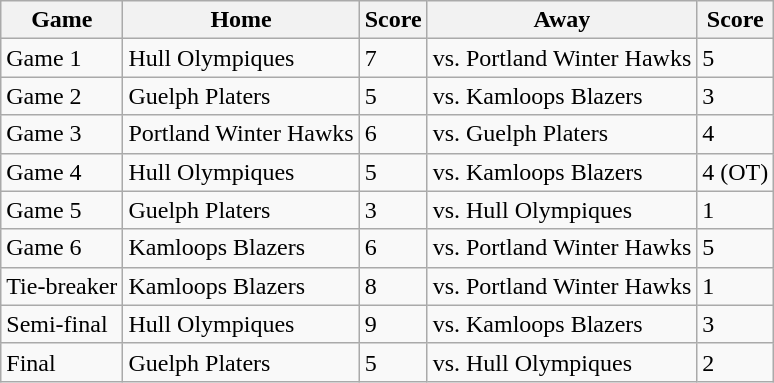<table class="wikitable">
<tr>
<th>Game</th>
<th>Home</th>
<th>Score</th>
<th>Away</th>
<th>Score</th>
</tr>
<tr>
<td>Game 1</td>
<td>Hull Olympiques</td>
<td>7</td>
<td>vs. Portland Winter Hawks</td>
<td>5</td>
</tr>
<tr>
<td>Game 2</td>
<td>Guelph Platers</td>
<td>5</td>
<td>vs. Kamloops Blazers</td>
<td>3</td>
</tr>
<tr>
<td>Game 3</td>
<td>Portland Winter Hawks</td>
<td>6</td>
<td>vs. Guelph Platers</td>
<td>4</td>
</tr>
<tr>
<td>Game 4</td>
<td>Hull Olympiques</td>
<td>5</td>
<td>vs. Kamloops Blazers</td>
<td>4 (OT)</td>
</tr>
<tr>
<td>Game 5</td>
<td>Guelph Platers</td>
<td>3</td>
<td>vs. Hull Olympiques</td>
<td>1</td>
</tr>
<tr>
<td>Game 6</td>
<td>Kamloops Blazers</td>
<td>6</td>
<td>vs. Portland Winter Hawks</td>
<td>5</td>
</tr>
<tr>
<td>Tie-breaker</td>
<td>Kamloops Blazers</td>
<td>8</td>
<td>vs. Portland Winter Hawks</td>
<td>1</td>
</tr>
<tr>
<td>Semi-final</td>
<td>Hull Olympiques</td>
<td>9</td>
<td>vs. Kamloops Blazers</td>
<td>3</td>
</tr>
<tr>
<td>Final</td>
<td>Guelph Platers</td>
<td>5</td>
<td>vs. Hull Olympiques</td>
<td>2</td>
</tr>
</table>
